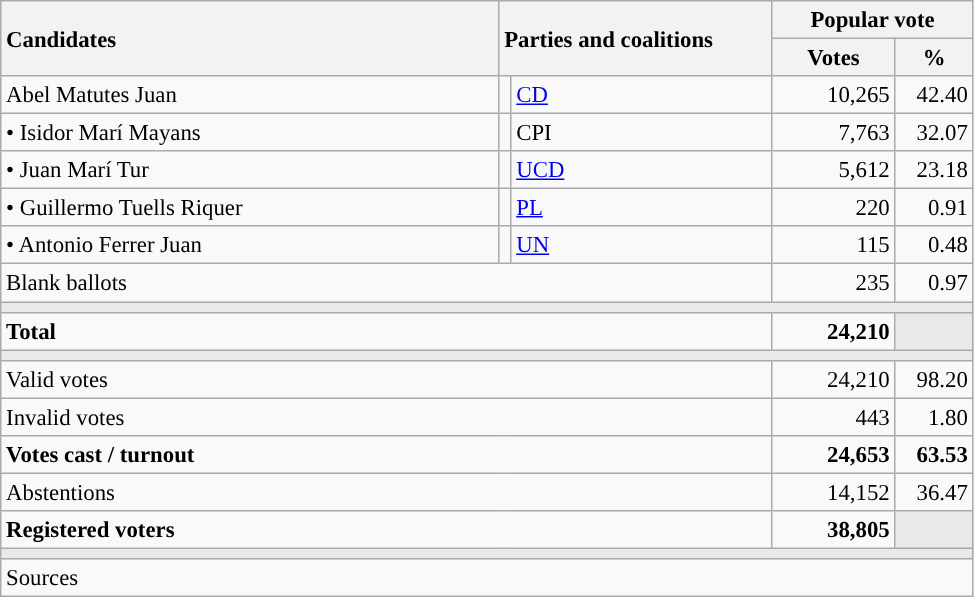<table class="wikitable" style="text-align:right; font-size:95%;">
<tr>
<th style="text-align:left;" rowspan="2" width="325">Candidates</th>
<th style="text-align:left;" rowspan="2" colspan="2" width="175">Parties and coalitions</th>
<th colspan="2">Popular vote</th>
</tr>
<tr>
<th width="75">Votes</th>
<th width="45">%</th>
</tr>
<tr>
<td align="left"> Abel Matutes Juan</td>
<td width="1" style="color:inherit;background:"></td>
<td align="left"><a href='#'>CD</a></td>
<td>10,265</td>
<td>42.40</td>
</tr>
<tr>
<td align="left">• Isidor Marí Mayans</td>
<td style="color:inherit;background:"></td>
<td align="left">CPI</td>
<td>7,763</td>
<td>32.07</td>
</tr>
<tr>
<td align="left">• Juan Marí Tur</td>
<td style="color:inherit;background:"></td>
<td align="left"><a href='#'>UCD</a></td>
<td>5,612</td>
<td>23.18</td>
</tr>
<tr>
<td align="left">• Guillermo Tuells Riquer</td>
<td style="color:inherit;background:"></td>
<td align="left"><a href='#'>PL</a></td>
<td>220</td>
<td>0.91</td>
</tr>
<tr>
<td align="left">• Antonio Ferrer Juan</td>
<td style="color:inherit;background:"></td>
<td align="left"><a href='#'>UN</a></td>
<td>115</td>
<td>0.48</td>
</tr>
<tr>
<td align="left" colspan="3">Blank ballots</td>
<td>235</td>
<td>0.97</td>
</tr>
<tr>
<td colspan="5" bgcolor="#E9E9E9"></td>
</tr>
<tr style="font-weight:bold;">
<td align="left" colspan="3">Total</td>
<td>24,210</td>
<td bgcolor="#E9E9E9"></td>
</tr>
<tr>
<td colspan="5" bgcolor="#E9E9E9"></td>
</tr>
<tr>
<td align="left" colspan="3">Valid votes</td>
<td>24,210</td>
<td>98.20</td>
</tr>
<tr>
<td align="left" colspan="3">Invalid votes</td>
<td>443</td>
<td>1.80</td>
</tr>
<tr style="font-weight:bold;">
<td align="left" colspan="3">Votes cast / turnout</td>
<td>24,653</td>
<td>63.53</td>
</tr>
<tr>
<td align="left" colspan="3">Abstentions</td>
<td>14,152</td>
<td>36.47</td>
</tr>
<tr style="font-weight:bold;">
<td align="left" colspan="3">Registered voters</td>
<td>38,805</td>
<td bgcolor="#E9E9E9"></td>
</tr>
<tr>
<td colspan="5" bgcolor="#E9E9E9"></td>
</tr>
<tr>
<td align="left" colspan="5">Sources</td>
</tr>
</table>
